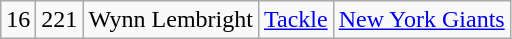<table class="wikitable" style="text-align:center">
<tr>
<td>16</td>
<td>221</td>
<td>Wynn Lembright</td>
<td><a href='#'>Tackle</a></td>
<td><a href='#'>New York Giants</a></td>
</tr>
</table>
